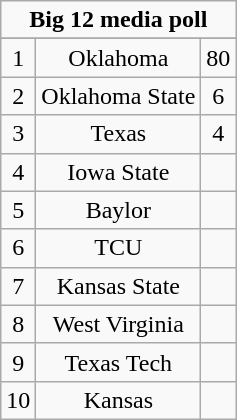<table class="wikitable" style="display: inline-table;">
<tr>
<td align="center" Colspan="3"><strong>Big 12 media poll</strong></td>
</tr>
<tr align="center">
</tr>
<tr align="center">
<td>1</td>
<td>Oklahoma</td>
<td>80</td>
</tr>
<tr align="center">
<td>2</td>
<td>Oklahoma State</td>
<td>6</td>
</tr>
<tr align="center">
<td>3</td>
<td>Texas</td>
<td>4</td>
</tr>
<tr align="center">
<td>4</td>
<td>Iowa State</td>
<td></td>
</tr>
<tr align="center">
<td>5</td>
<td>Baylor</td>
<td></td>
</tr>
<tr align="center">
<td>6</td>
<td>TCU</td>
<td></td>
</tr>
<tr align="center">
<td>7</td>
<td>Kansas State</td>
<td></td>
</tr>
<tr align="center">
<td>8</td>
<td>West Virginia</td>
<td></td>
</tr>
<tr align="center">
<td>9</td>
<td>Texas Tech</td>
<td></td>
</tr>
<tr align="center">
<td>10</td>
<td>Kansas</td>
<td></td>
</tr>
</table>
